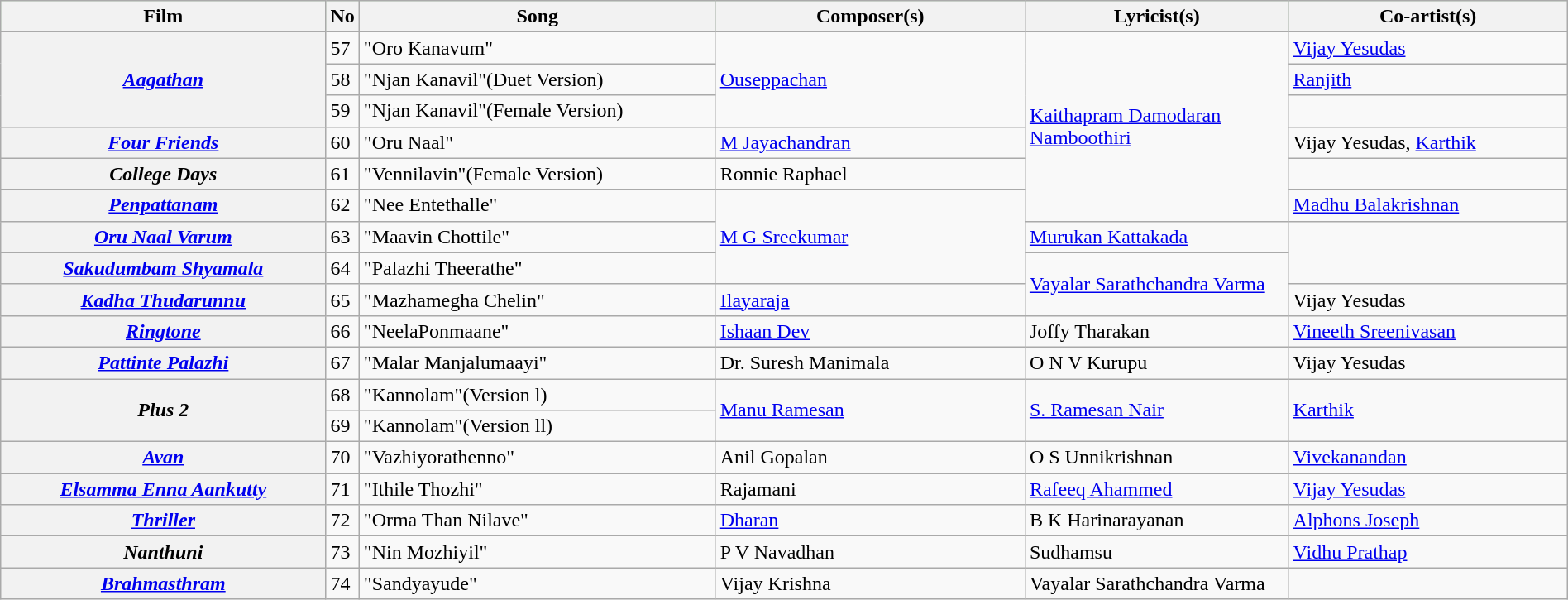<table class="wikitable plainrowheaders" width="100%" textcolor:#000;">
<tr style="background:#cfc; text-align:center;">
<th scope="col" width=21%>Film</th>
<th>No</th>
<th scope="col" width=23%>Song</th>
<th scope="col" width=20%>Composer(s)</th>
<th scope="col" width=17%>Lyricist(s)</th>
<th scope="col" width=18%>Co-artist(s)</th>
</tr>
<tr>
<th scope="row" rowspan="3"><em><a href='#'>Aagathan</a></em></th>
<td>57</td>
<td>"Oro Kanavum"</td>
<td rowspan="3"><a href='#'>Ouseppachan</a></td>
<td rowspan="6"><a href='#'>Kaithapram Damodaran Namboothiri</a></td>
<td><a href='#'>Vijay Yesudas</a></td>
</tr>
<tr>
<td>58</td>
<td>"Njan Kanavil"(Duet Version)</td>
<td><a href='#'>Ranjith</a></td>
</tr>
<tr>
<td>59</td>
<td>"Njan Kanavil"(Female Version)</td>
<td></td>
</tr>
<tr>
<th scope="row"><em><a href='#'>Four Friends</a></em></th>
<td>60</td>
<td>"Oru Naal"</td>
<td><a href='#'>M Jayachandran</a></td>
<td>Vijay Yesudas, <a href='#'>Karthik</a></td>
</tr>
<tr>
<th scope="row"><em>College Days</em></th>
<td>61</td>
<td>"Vennilavin"(Female Version)</td>
<td>Ronnie Raphael</td>
<td></td>
</tr>
<tr>
<th scope="row"><em><a href='#'>Penpattanam</a></em></th>
<td>62</td>
<td>"Nee Entethalle"</td>
<td rowspan="3"><a href='#'>M G Sreekumar</a></td>
<td><a href='#'>Madhu Balakrishnan</a></td>
</tr>
<tr>
<th scope="row"><em><a href='#'>Oru Naal Varum</a></em></th>
<td>63</td>
<td>"Maavin Chottile"</td>
<td><a href='#'>Murukan Kattakada</a></td>
<td rowspan="2"></td>
</tr>
<tr>
<th scope="row"><em><a href='#'>Sakudumbam Shyamala</a></em></th>
<td>64</td>
<td>"Palazhi Theerathe"</td>
<td rowspan="2"><a href='#'>Vayalar Sarathchandra Varma</a></td>
</tr>
<tr>
<th scope="row"><em><a href='#'>Kadha Thudarunnu</a></em></th>
<td>65</td>
<td>"Mazhamegha Chelin"</td>
<td><a href='#'>Ilayaraja</a></td>
<td>Vijay Yesudas</td>
</tr>
<tr>
<th scope="row"><em><a href='#'>Ringtone</a></em></th>
<td>66</td>
<td>"NeelaPonmaane"</td>
<td><a href='#'>Ishaan Dev</a></td>
<td>Joffy Tharakan</td>
<td><a href='#'>Vineeth Sreenivasan</a></td>
</tr>
<tr>
<th scope="row"><em><a href='#'>Pattinte Palazhi</a></em></th>
<td>67</td>
<td>"Malar Manjalumaayi"</td>
<td>Dr. Suresh Manimala</td>
<td>O N V Kurupu</td>
<td>Vijay Yesudas</td>
</tr>
<tr>
<th scope="row" rowspan="2"><em>Plus 2</em></th>
<td>68</td>
<td>"Kannolam"(Version l)</td>
<td rowspan="2"><a href='#'>Manu Ramesan</a></td>
<td rowspan="2"><a href='#'>S. Ramesan Nair</a></td>
<td rowspan="2"><a href='#'>Karthik</a></td>
</tr>
<tr>
<td>69</td>
<td>"Kannolam"(Version ll)</td>
</tr>
<tr>
<th scope="row"><em><a href='#'>Avan</a></em></th>
<td>70</td>
<td>"Vazhiyorathenno"</td>
<td>Anil Gopalan</td>
<td>O S Unnikrishnan</td>
<td><a href='#'>Vivekanandan</a></td>
</tr>
<tr>
<th scope="row"><em><a href='#'>Elsamma Enna Aankutty</a></em></th>
<td>71</td>
<td>"Ithile Thozhi"</td>
<td>Rajamani</td>
<td><a href='#'>Rafeeq Ahammed</a></td>
<td><a href='#'>Vijay Yesudas</a></td>
</tr>
<tr>
<th scope="row"><em><a href='#'>Thriller</a></em></th>
<td>72</td>
<td>"Orma Than Nilave"</td>
<td><a href='#'>Dharan</a></td>
<td>B K Harinarayanan</td>
<td><a href='#'>Alphons Joseph</a></td>
</tr>
<tr>
<th scope="row"><em>Nanthuni</em></th>
<td>73</td>
<td>"Nin Mozhiyil"</td>
<td>P V Navadhan</td>
<td>Sudhamsu</td>
<td><a href='#'>Vidhu Prathap</a></td>
</tr>
<tr>
<th scope="row"><em><a href='#'>Brahmasthram</a></em></th>
<td>74</td>
<td>"Sandyayude"</td>
<td>Vijay Krishna</td>
<td>Vayalar Sarathchandra Varma</td>
<td></td>
</tr>
</table>
